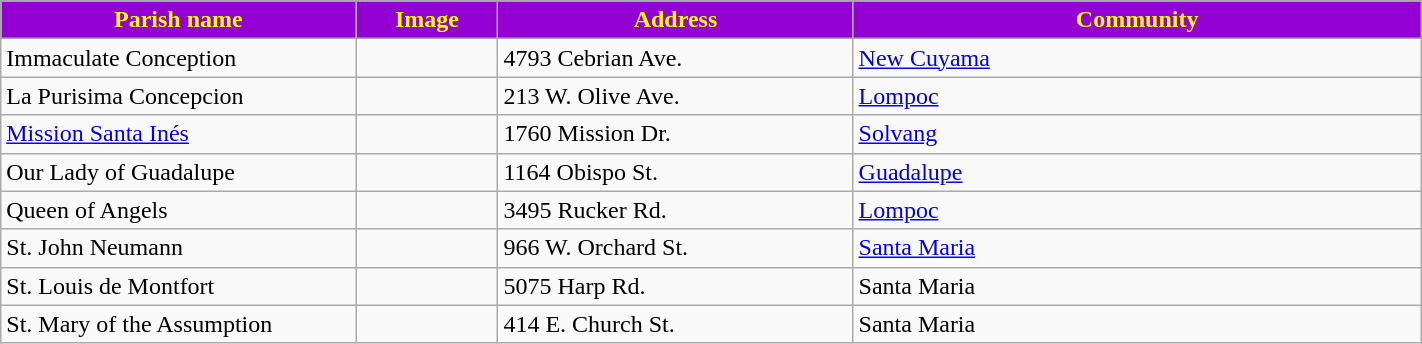<table class="wikitable sortable" style="width:75%">
<tr>
<th style="background:darkviolet; color:yellow;" width="25%"><strong>Parish name</strong></th>
<th style="background:darkviolet; color:yellow;" width="10%"><strong>Image</strong></th>
<th style="background:darkviolet; color:yellow;" width="25%"><strong>Address</strong></th>
<th style="background:darkviolet; color:yellow;" width="15"><strong>Community</strong></th>
</tr>
<tr>
<td>Immaculate Conception</td>
<td></td>
<td>4793 Cebrian Ave.</td>
<td><a href='#'>New Cuyama</a></td>
</tr>
<tr>
<td>La Purisima Concepcion</td>
<td></td>
<td>213 W. Olive Ave.</td>
<td><a href='#'>Lompoc</a></td>
</tr>
<tr>
<td><a href='#'>Mission Santa Inés</a></td>
<td></td>
<td>1760 Mission Dr.</td>
<td><a href='#'>Solvang</a></td>
</tr>
<tr>
<td>Our Lady of Guadalupe</td>
<td></td>
<td>1164 Obispo St.</td>
<td><a href='#'>Guadalupe</a></td>
</tr>
<tr>
<td>Queen of Angels</td>
<td></td>
<td>3495 Rucker Rd.</td>
<td><a href='#'>Lompoc</a></td>
</tr>
<tr>
<td>St. John Neumann</td>
<td></td>
<td>966 W. Orchard St.</td>
<td><a href='#'>Santa Maria</a></td>
</tr>
<tr>
<td>St. Louis de Montfort</td>
<td></td>
<td>5075 Harp Rd.</td>
<td>Santa Maria</td>
</tr>
<tr>
<td>St. Mary of the Assumption</td>
<td></td>
<td>414 E. Church St.</td>
<td>Santa Maria</td>
</tr>
</table>
